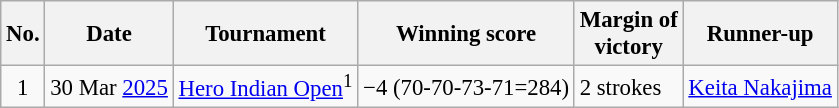<table class="wikitable" style="font-size:95%;">
<tr>
<th>No.</th>
<th>Date</th>
<th>Tournament</th>
<th>Winning score</th>
<th>Margin of<br>victory</th>
<th>Runner-up</th>
</tr>
<tr>
<td align=center>1</td>
<td align=right>30 Mar <a href='#'>2025</a></td>
<td><a href='#'>Hero Indian Open</a><sup>1</sup></td>
<td>−4 (70-70-73-71=284)</td>
<td>2 strokes</td>
<td> <a href='#'>Keita Nakajima</a></td>
</tr>
</table>
